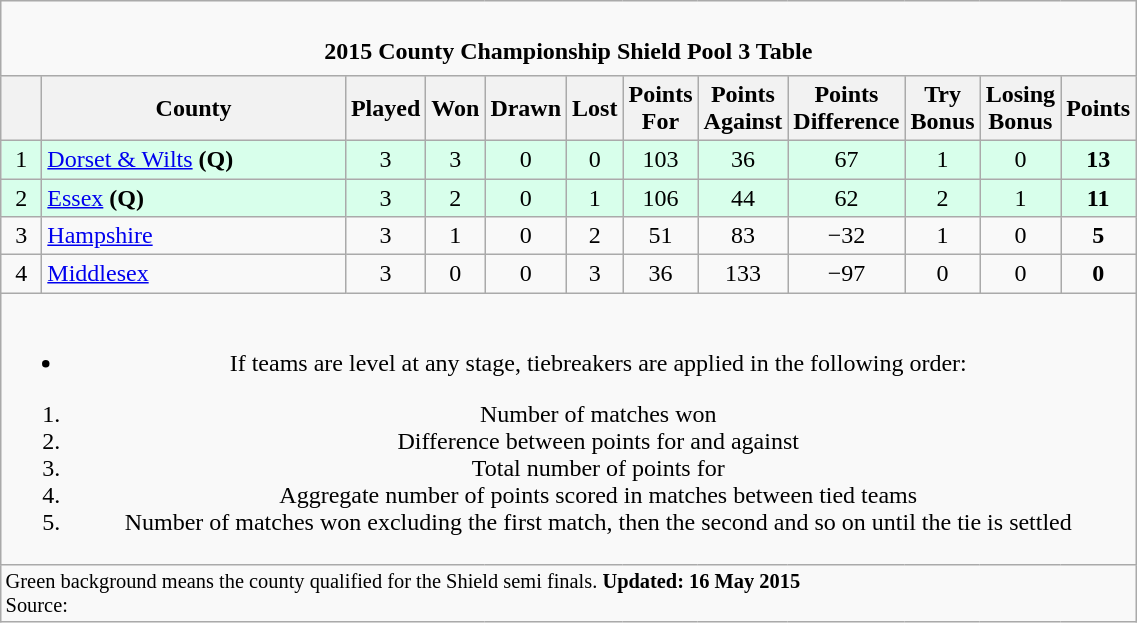<table class="wikitable" style="text-align: center;">
<tr>
<td colspan="15" cellpadding="0" cellspacing="0"><br><table border="0" width="100%" cellpadding="0" cellspacing="0">
<tr>
<td width=20% style="border:0px"></td>
<td style="border:0px"><strong>2015 County Championship Shield Pool 3 Table</strong></td>
<td width=20% style="border:0px" align=right></td>
</tr>
</table>
</td>
</tr>
<tr>
<th bgcolor="#efefef" width="20"></th>
<th bgcolor="#efefef" width="195">County</th>
<th bgcolor="#efefef" width="20">Played</th>
<th bgcolor="#efefef" width="20">Won</th>
<th bgcolor="#efefef" width="20">Drawn</th>
<th bgcolor="#efefef" width="20">Lost</th>
<th bgcolor="#efefef" width="20">Points For</th>
<th bgcolor="#efefef" width="20">Points Against</th>
<th bgcolor="#efefef" width="20">Points Difference</th>
<th bgcolor="#efefef" width="20">Try Bonus</th>
<th bgcolor="#efefef" width="20">Losing Bonus</th>
<th bgcolor="#efefef" width="20">Points</th>
</tr>
<tr bgcolor=#d8ffeb align=center>
<td>1</td>
<td style="text-align:left;"><a href='#'>Dorset & Wilts</a> <strong>(Q)</strong></td>
<td>3</td>
<td>3</td>
<td>0</td>
<td>0</td>
<td>103</td>
<td>36</td>
<td>67</td>
<td>1</td>
<td>0</td>
<td><strong>13</strong></td>
</tr>
<tr bgcolor=#d8ffeb align=center>
<td>2</td>
<td style="text-align:left;"><a href='#'>Essex</a> <strong>(Q)</strong></td>
<td>3</td>
<td>2</td>
<td>0</td>
<td>1</td>
<td>106</td>
<td>44</td>
<td>62</td>
<td>2</td>
<td>1</td>
<td><strong>11</strong></td>
</tr>
<tr>
<td>3</td>
<td style="text-align:left;"><a href='#'>Hampshire</a></td>
<td>3</td>
<td>1</td>
<td>0</td>
<td>2</td>
<td>51</td>
<td>83</td>
<td>−32</td>
<td>1</td>
<td>0</td>
<td><strong>5</strong></td>
</tr>
<tr>
<td>4</td>
<td style="text-align:left;"><a href='#'>Middlesex</a></td>
<td>3</td>
<td>0</td>
<td>0</td>
<td>3</td>
<td>36</td>
<td>133</td>
<td>−97</td>
<td>0</td>
<td>0</td>
<td><strong>0</strong></td>
</tr>
<tr>
<td colspan="15"><br><ul><li>If teams are level at any stage, tiebreakers are applied in the following order:</li></ul><ol><li>Number of matches won</li><li>Difference between points for and against</li><li>Total number of points for</li><li>Aggregate number of points scored in matches between tied teams</li><li>Number of matches won excluding the first match, then the second and so on until the tie is settled</li></ol></td>
</tr>
<tr | style="text-align:left;" |>
<td colspan="15" style="border:0px;font-size:85%;"><span>Green background</span> means the county qualified for the Shield semi finals. <strong>Updated: 16 May 2015</strong><br>Source: <br></td>
</tr>
</table>
